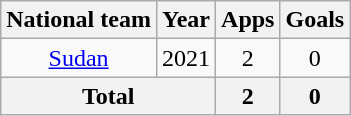<table class="wikitable" style="text-align:center">
<tr>
<th>National team</th>
<th>Year</th>
<th>Apps</th>
<th>Goals</th>
</tr>
<tr>
<td rowspan="1"><a href='#'>Sudan</a></td>
<td>2021</td>
<td>2</td>
<td>0</td>
</tr>
<tr>
<th colspan=2>Total</th>
<th>2</th>
<th>0</th>
</tr>
</table>
